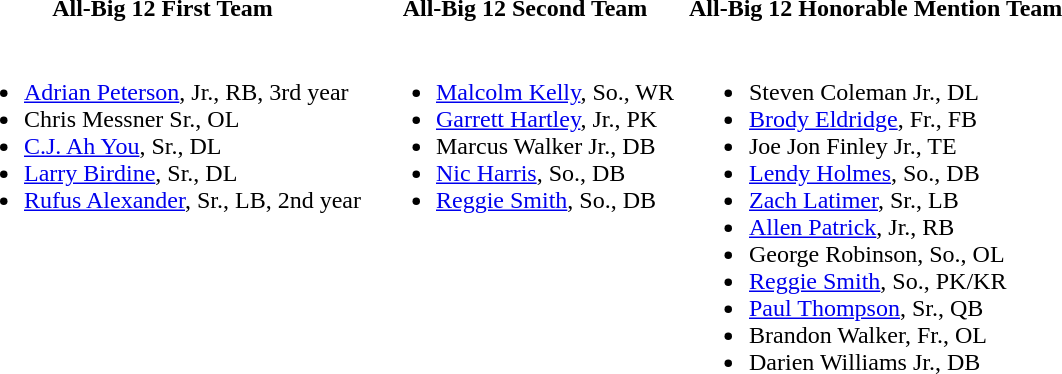<table>
<tr>
<td valign="top"><br><table>
<tr>
<th>All-Big 12 First Team</th>
</tr>
<tr>
<td><br><ul><li><a href='#'>Adrian Peterson</a>, Jr., RB, 3rd year</li><li>Chris Messner Sr., OL</li><li><a href='#'>C.J. Ah You</a>, Sr., DL</li><li><a href='#'>Larry Birdine</a>, Sr., DL</li><li><a href='#'>Rufus Alexander</a>, Sr., LB, 2nd year</li></ul></td>
</tr>
</table>
</td>
<td valign="top"><br><table>
<tr>
<th>All-Big 12 Second Team</th>
</tr>
<tr>
<td><br><ul><li><a href='#'>Malcolm Kelly</a>, So., WR</li><li><a href='#'>Garrett Hartley</a>, Jr., PK</li><li>Marcus Walker Jr., DB</li><li><a href='#'>Nic Harris</a>, So., DB</li><li><a href='#'>Reggie Smith</a>, So., DB</li></ul></td>
</tr>
</table>
</td>
<td valign="top"><br><table>
<tr>
<th>All-Big 12 Honorable Mention Team</th>
</tr>
<tr>
<td><br><ul><li>Steven Coleman Jr., DL</li><li><a href='#'>Brody Eldridge</a>, Fr., FB</li><li>Joe Jon Finley Jr., TE</li><li><a href='#'>Lendy Holmes</a>, So., DB</li><li><a href='#'>Zach Latimer</a>, Sr., LB</li><li><a href='#'>Allen Patrick</a>, Jr., RB</li><li>George Robinson, So., OL</li><li><a href='#'>Reggie Smith</a>, So., PK/KR</li><li><a href='#'>Paul Thompson</a>, Sr., QB</li><li>Brandon Walker, Fr., OL</li><li>Darien Williams Jr., DB</li></ul></td>
</tr>
</table>
</td>
</tr>
</table>
